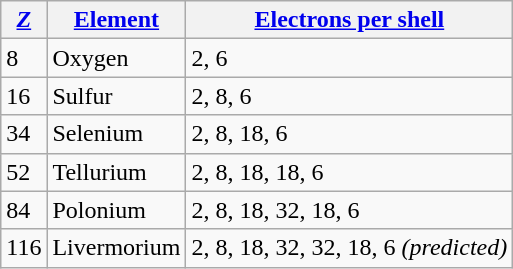<table class="wikitable" style="white-space:nowrap;">
<tr>
<th><em><a href='#'>Z</a></em></th>
<th><a href='#'>Element</a></th>
<th><a href='#'>Electrons per shell</a></th>
</tr>
<tr>
<td>8</td>
<td>Oxygen</td>
<td>2, 6</td>
</tr>
<tr>
<td>16</td>
<td>Sulfur</td>
<td>2, 8, 6</td>
</tr>
<tr>
<td>34</td>
<td>Selenium</td>
<td>2, 8, 18, 6</td>
</tr>
<tr>
<td>52</td>
<td>Tellurium</td>
<td>2, 8, 18, 18, 6</td>
</tr>
<tr>
<td>84</td>
<td>Polonium</td>
<td>2, 8, 18, 32, 18, 6</td>
</tr>
<tr>
<td>116</td>
<td>Livermorium</td>
<td>2, 8, 18, 32, 32, 18, 6 <em>(predicted)</em></td>
</tr>
</table>
